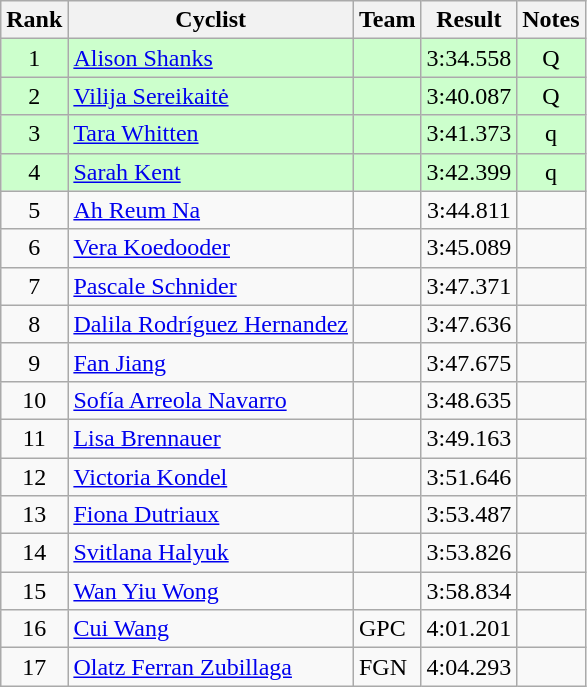<table class="wikitable sortable" style="text-align:center;">
<tr>
<th>Rank</th>
<th class="unsortable">Cyclist</th>
<th>Team</th>
<th>Result</th>
<th class="unsortable">Notes</th>
</tr>
<tr bgcolor=ccffcc>
<td>1</td>
<td align="left"><a href='#'>Alison Shanks</a></td>
<td align="left"></td>
<td>3:34.558</td>
<td>Q</td>
</tr>
<tr bgcolor=ccffcc>
<td>2</td>
<td align="left"><a href='#'>Vilija Sereikaitė</a></td>
<td align="left"></td>
<td>3:40.087</td>
<td>Q</td>
</tr>
<tr bgcolor=ccffcc>
<td>3</td>
<td align="left"><a href='#'>Tara Whitten</a></td>
<td align="left"></td>
<td>3:41.373</td>
<td>q</td>
</tr>
<tr bgcolor=ccffcc>
<td>4</td>
<td align="left"><a href='#'>Sarah Kent</a></td>
<td align="left"></td>
<td>3:42.399</td>
<td>q</td>
</tr>
<tr>
<td>5</td>
<td align="left"><a href='#'>Ah Reum Na</a></td>
<td align="left"></td>
<td>3:44.811</td>
<td></td>
</tr>
<tr>
<td>6</td>
<td align="left"><a href='#'>Vera Koedooder</a></td>
<td align="left"></td>
<td>3:45.089</td>
<td></td>
</tr>
<tr>
<td>7</td>
<td align="left"><a href='#'>Pascale Schnider</a></td>
<td align="left"></td>
<td>3:47.371</td>
<td></td>
</tr>
<tr>
<td>8</td>
<td align="left"><a href='#'>Dalila Rodríguez Hernandez</a></td>
<td align="left"></td>
<td>3:47.636</td>
<td></td>
</tr>
<tr>
<td>9</td>
<td align="left"><a href='#'>Fan Jiang</a></td>
<td align="left"></td>
<td>3:47.675</td>
<td></td>
</tr>
<tr>
<td>10</td>
<td align="left"><a href='#'>Sofía Arreola Navarro</a></td>
<td align="left"></td>
<td>3:48.635</td>
<td></td>
</tr>
<tr>
<td>11</td>
<td align="left"><a href='#'>Lisa Brennauer</a></td>
<td align="left"></td>
<td>3:49.163</td>
<td></td>
</tr>
<tr>
<td>12</td>
<td align="left"><a href='#'>Victoria Kondel</a></td>
<td align="left"></td>
<td>3:51.646</td>
<td></td>
</tr>
<tr>
<td>13</td>
<td align="left"><a href='#'>Fiona Dutriaux</a></td>
<td align="left"></td>
<td>3:53.487</td>
<td></td>
</tr>
<tr>
<td>14</td>
<td align="left"><a href='#'>Svitlana Halyuk</a></td>
<td align="left"></td>
<td>3:53.826</td>
<td></td>
</tr>
<tr>
<td>15</td>
<td align="left"><a href='#'>Wan Yiu Wong</a></td>
<td align="left"></td>
<td>3:58.834</td>
<td></td>
</tr>
<tr>
<td>16</td>
<td align="left"><a href='#'>Cui Wang</a></td>
<td align="left">GPC</td>
<td>4:01.201</td>
<td></td>
</tr>
<tr>
<td>17</td>
<td align="left"><a href='#'>Olatz Ferran Zubillaga</a></td>
<td align="left">FGN</td>
<td>4:04.293</td>
<td></td>
</tr>
</table>
